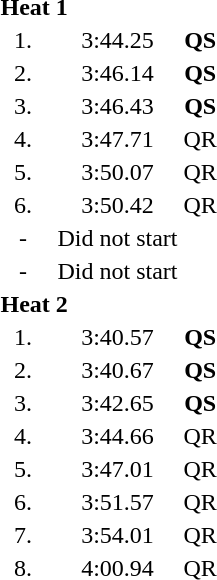<table style="text-align:center">
<tr>
<td colspan=4 align=left><strong>Heat 1</strong></td>
</tr>
<tr>
<td width=30>1.</td>
<td align=left></td>
<td width=80>3:44.25</td>
<td><strong>QS</strong></td>
</tr>
<tr>
<td>2.</td>
<td align=left></td>
<td>3:46.14</td>
<td><strong>QS</strong></td>
</tr>
<tr>
<td>3.</td>
<td align=left></td>
<td>3:46.43</td>
<td><strong>QS</strong></td>
</tr>
<tr>
<td>4.</td>
<td align=left></td>
<td>3:47.71</td>
<td>QR</td>
</tr>
<tr>
<td>5.</td>
<td align=left></td>
<td>3:50.07</td>
<td>QR</td>
</tr>
<tr>
<td>6.</td>
<td align=left></td>
<td>3:50.42</td>
<td>QR</td>
</tr>
<tr>
<td>-</td>
<td align=left></td>
<td>Did not start</td>
<td></td>
</tr>
<tr>
<td>-</td>
<td align=left></td>
<td>Did not start</td>
<td></td>
</tr>
<tr>
<td colspan=4 align=left><strong>Heat 2</strong></td>
</tr>
<tr>
<td>1.</td>
<td align=left></td>
<td>3:40.57</td>
<td><strong>QS</strong></td>
</tr>
<tr>
<td>2.</td>
<td align=left></td>
<td>3:40.67</td>
<td><strong>QS</strong></td>
</tr>
<tr>
<td>3.</td>
<td align=left></td>
<td>3:42.65</td>
<td><strong>QS</strong></td>
</tr>
<tr>
<td>4.</td>
<td align=left></td>
<td>3:44.66</td>
<td>QR</td>
</tr>
<tr>
<td>5.</td>
<td align=left></td>
<td>3:47.01</td>
<td>QR</td>
</tr>
<tr>
<td>6.</td>
<td align=left></td>
<td>3:51.57</td>
<td>QR</td>
</tr>
<tr>
<td>7.</td>
<td align=left></td>
<td>3:54.01</td>
<td>QR</td>
</tr>
<tr>
<td>8.</td>
<td align=left></td>
<td>4:00.94</td>
<td>QR</td>
</tr>
</table>
